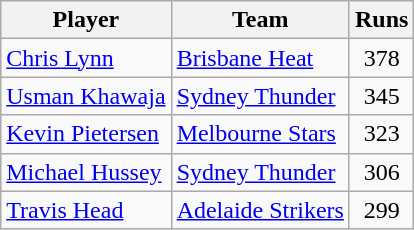<table class="wikitable" style="text-align: center;">
<tr>
<th>Player</th>
<th>Team</th>
<th>Runs</th>
</tr>
<tr>
<td style="text-align:left"><a href='#'>Chris Lynn</a></td>
<td style="text-align:left"><a href='#'>Brisbane Heat</a></td>
<td>378</td>
</tr>
<tr>
<td style="text-align:left"><a href='#'>Usman Khawaja</a></td>
<td style="text-align:left"><a href='#'>Sydney Thunder</a></td>
<td>345</td>
</tr>
<tr>
<td style="text-align:left"><a href='#'>Kevin Pietersen</a></td>
<td style="text-align:left"><a href='#'>Melbourne Stars</a></td>
<td>323</td>
</tr>
<tr>
<td style="text-align:left"><a href='#'>Michael Hussey</a></td>
<td style="text-align:left"><a href='#'>Sydney Thunder</a></td>
<td>306</td>
</tr>
<tr>
<td style="text-align:left"><a href='#'>Travis Head</a></td>
<td style="text-align:left"><a href='#'>Adelaide Strikers</a></td>
<td>299</td>
</tr>
</table>
